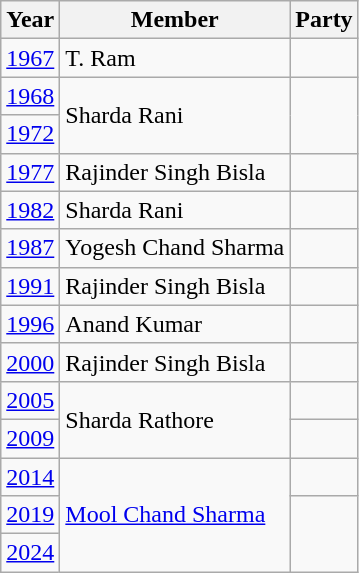<table class="wikitable">
<tr>
<th>Year</th>
<th>Member</th>
<th colspan=2>Party</th>
</tr>
<tr>
<td><a href='#'>1967</a></td>
<td>T. Ram</td>
<td></td>
</tr>
<tr>
<td><a href='#'>1968</a></td>
<td rowspan="2">Sharda Rani</td>
</tr>
<tr>
<td><a href='#'>1972</a></td>
</tr>
<tr>
<td><a href='#'>1977</a></td>
<td>Rajinder Singh Bisla</td>
<td></td>
</tr>
<tr>
<td><a href='#'>1982</a></td>
<td>Sharda Rani</td>
<td></td>
</tr>
<tr>
<td><a href='#'>1987</a></td>
<td>Yogesh Chand Sharma</td>
<td></td>
</tr>
<tr>
<td><a href='#'>1991</a></td>
<td>Rajinder Singh Bisla</td>
<td></td>
</tr>
<tr>
<td><a href='#'>1996</a></td>
<td>Anand Kumar</td>
<td></td>
</tr>
<tr>
<td><a href='#'>2000</a></td>
<td>Rajinder Singh Bisla</td>
<td></td>
</tr>
<tr>
<td><a href='#'>2005</a></td>
<td rowspan=2>Sharda Rathore</td>
<td></td>
</tr>
<tr>
<td><a href='#'>2009</a></td>
</tr>
<tr>
<td><a href='#'>2014</a></td>
<td rowspan=3><a href='#'>Mool Chand Sharma</a></td>
<td></td>
</tr>
<tr>
<td><a href='#'>2019</a></td>
</tr>
<tr>
<td><a href='#'>2024</a></td>
</tr>
</table>
